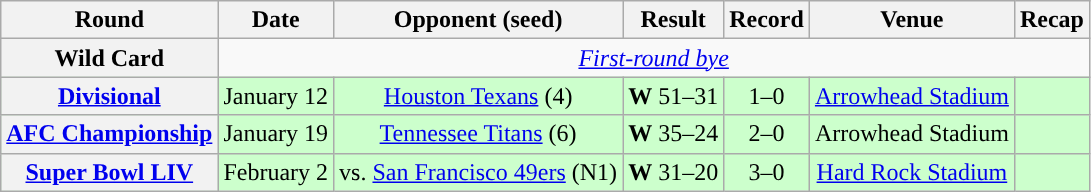<table class="wikitable" style="text-align:center">
<tr>
<th>Round</th>
<th>Date</th>
<th>Opponent (seed)</th>
<th>Result</th>
<th>Record</th>
<th>Venue</th>
<th>Recap</th>
</tr>
<tr>
<th>Wild Card</th>
<td colspan="6"><em><a href='#'>First-round bye</a></em></td>
</tr>
<tr style="background:#cfc">
<th><a href='#'>Divisional</a></th>
<td>January 12</td>
<td><a href='#'>Houston Texans</a> (4)</td>
<td><strong>W</strong> 51–31</td>
<td>1–0</td>
<td><a href='#'>Arrowhead Stadium</a></td>
<td></td>
</tr>
<tr style="background:#cfc">
<th><a href='#'>AFC Championship</a></th>
<td>January 19</td>
<td><a href='#'>Tennessee Titans</a> (6)</td>
<td><strong>W</strong> 35–24</td>
<td>2–0</td>
<td>Arrowhead Stadium</td>
<td></td>
</tr>
<tr style="background:#cfc">
<th><a href='#'>Super Bowl LIV</a></th>
<td>February 2</td>
<td>vs. <a href='#'>San Francisco 49ers</a> (N1)</td>
<td><strong>W</strong> 31–20</td>
<td>3–0</td>
<td><a href='#'>Hard Rock Stadium</a></td>
<td></td>
</tr>
</table>
